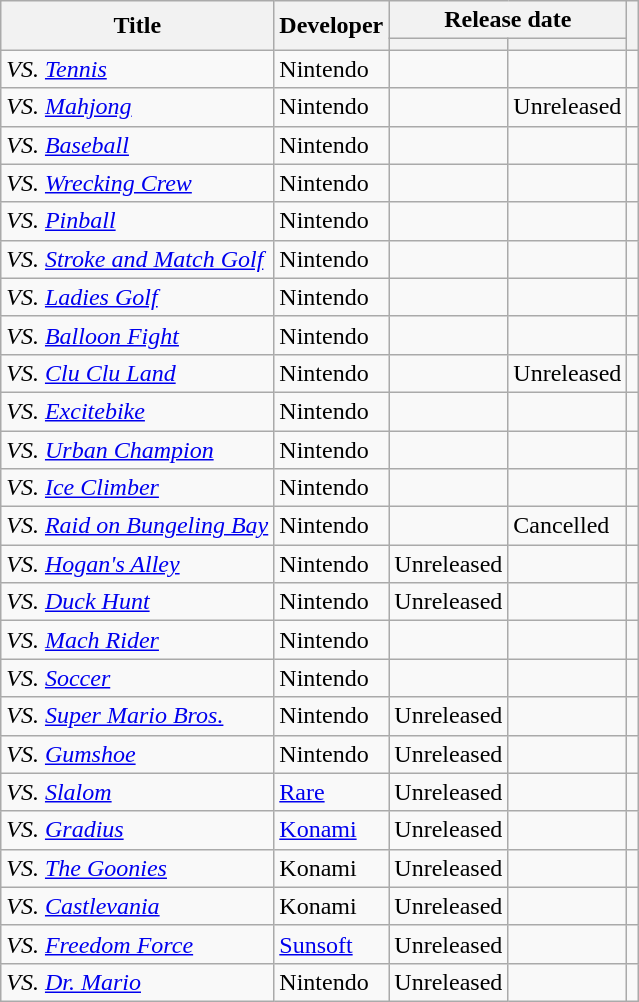<table class="wikitable plainrowheaders sortable">
<tr>
<th rowspan="2">Title</th>
<th rowspan="2">Developer</th>
<th colspan="2">Release date</th>
<th rowspan="2" class="unsortable"></th>
</tr>
<tr>
<th data-sort-type="date"></th>
<th data-sort-type="date"></th>
</tr>
<tr>
<td><em>VS. <a href='#'>Tennis</a></em></td>
<td>Nintendo</td>
<td></td>
<td></td>
<td></td>
</tr>
<tr>
<td><em>VS. <a href='#'>Mahjong</a></em></td>
<td>Nintendo</td>
<td></td>
<td>Unreleased</td>
<td></td>
</tr>
<tr>
<td><em>VS. <a href='#'>Baseball</a></em></td>
<td>Nintendo</td>
<td></td>
<td></td>
<td></td>
</tr>
<tr>
<td><em>VS. <a href='#'>Wrecking Crew</a></em></td>
<td>Nintendo</td>
<td></td>
<td></td>
<td></td>
</tr>
<tr>
<td><em>VS. <a href='#'>Pinball</a></em></td>
<td>Nintendo</td>
<td></td>
<td></td>
<td></td>
</tr>
<tr>
<td><em>VS. <a href='#'>Stroke and Match Golf</a></em></td>
<td>Nintendo</td>
<td></td>
<td></td>
<td></td>
</tr>
<tr>
<td><em>VS. <a href='#'>Ladies Golf</a></em></td>
<td>Nintendo</td>
<td></td>
<td></td>
<td></td>
</tr>
<tr>
<td><em>VS. <a href='#'>Balloon Fight</a></em></td>
<td>Nintendo</td>
<td></td>
<td></td>
<td></td>
</tr>
<tr>
<td><em>VS. <a href='#'>Clu Clu Land</a></em></td>
<td>Nintendo</td>
<td></td>
<td>Unreleased</td>
<td></td>
</tr>
<tr>
<td><em>VS. <a href='#'>Excitebike</a></em></td>
<td>Nintendo</td>
<td></td>
<td></td>
<td></td>
</tr>
<tr>
<td><em>VS. <a href='#'>Urban Champion</a></em></td>
<td>Nintendo</td>
<td></td>
<td></td>
<td></td>
</tr>
<tr>
<td><em>VS. <a href='#'>Ice Climber</a></em></td>
<td>Nintendo</td>
<td></td>
<td></td>
<td></td>
</tr>
<tr>
<td><em>VS. <a href='#'>Raid on Bungeling Bay</a></em></td>
<td>Nintendo</td>
<td></td>
<td>Cancelled</td>
<td></td>
</tr>
<tr>
<td><em>VS. <a href='#'>Hogan's Alley</a></em></td>
<td>Nintendo</td>
<td>Unreleased</td>
<td></td>
<td></td>
</tr>
<tr>
<td><em>VS. <a href='#'>Duck Hunt</a></em></td>
<td>Nintendo</td>
<td>Unreleased</td>
<td></td>
<td></td>
</tr>
<tr>
<td><em>VS. <a href='#'>Mach Rider</a></em></td>
<td>Nintendo</td>
<td></td>
<td></td>
<td></td>
</tr>
<tr>
<td><em>VS. <a href='#'>Soccer</a></em></td>
<td>Nintendo</td>
<td></td>
<td></td>
<td></td>
</tr>
<tr>
<td><em>VS. <a href='#'>Super Mario Bros.</a></em></td>
<td>Nintendo</td>
<td>Unreleased</td>
<td></td>
<td></td>
</tr>
<tr>
<td><em>VS. <a href='#'>Gumshoe</a></em></td>
<td>Nintendo</td>
<td>Unreleased</td>
<td></td>
<td></td>
</tr>
<tr>
<td><em>VS. <a href='#'>Slalom</a></em></td>
<td><a href='#'>Rare</a></td>
<td>Unreleased</td>
<td></td>
<td></td>
</tr>
<tr>
<td><em>VS. <a href='#'>Gradius</a></em></td>
<td><a href='#'>Konami</a></td>
<td>Unreleased</td>
<td></td>
<td></td>
</tr>
<tr>
<td><em>VS. <a href='#'>The Goonies</a></em></td>
<td>Konami</td>
<td>Unreleased</td>
<td></td>
<td></td>
</tr>
<tr>
<td><em>VS. <a href='#'>Castlevania</a></em></td>
<td>Konami</td>
<td>Unreleased</td>
<td></td>
<td></td>
</tr>
<tr>
<td><em>VS. <a href='#'>Freedom Force</a></em></td>
<td><a href='#'>Sunsoft</a></td>
<td>Unreleased</td>
<td></td>
<td></td>
</tr>
<tr>
<td><em>VS. <a href='#'>Dr. Mario</a></em></td>
<td>Nintendo</td>
<td>Unreleased</td>
<td></td>
<td></td>
</tr>
</table>
